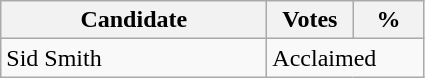<table class="wikitable">
<tr>
<th style="width: 170px">Candidate</th>
<th style="width: 50px">Votes</th>
<th style="width: 40px">%</th>
</tr>
<tr>
<td>Sid Smith</td>
<td colspan="2">Acclaimed</td>
</tr>
</table>
